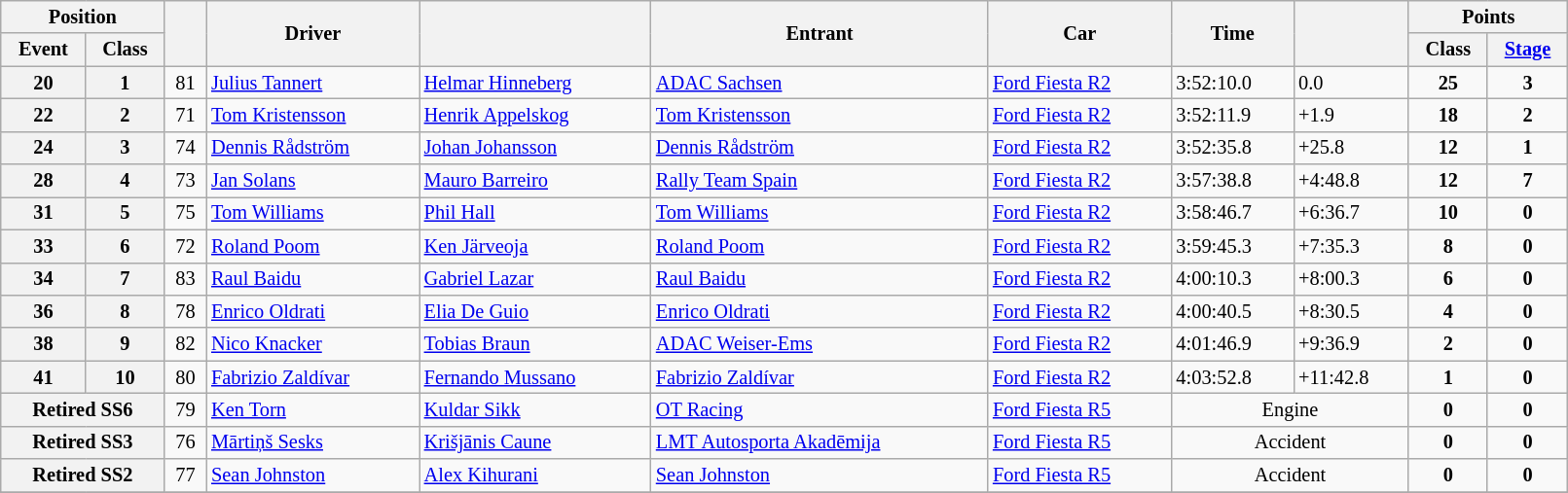<table class="wikitable" width=85% style="font-size: 85%;">
<tr>
<th colspan="2">Position</th>
<th rowspan="2"></th>
<th rowspan="2">Driver</th>
<th rowspan="2"></th>
<th rowspan="2">Entrant</th>
<th rowspan="2">Car</th>
<th rowspan="2">Time</th>
<th rowspan="2"></th>
<th colspan="2">Points</th>
</tr>
<tr>
<th>Event</th>
<th>Class</th>
<th>Class</th>
<th><a href='#'>Stage</a></th>
</tr>
<tr>
<th>20</th>
<th>1</th>
<td align="center">81</td>
<td><a href='#'>Julius Tannert</a></td>
<td><a href='#'>Helmar Hinneberg</a></td>
<td><a href='#'>ADAC Sachsen</a></td>
<td><a href='#'>Ford Fiesta R2</a></td>
<td>3:52:10.0</td>
<td>0.0</td>
<td align="center"><strong>25</strong></td>
<td align="center"><strong>3</strong></td>
</tr>
<tr>
<th>22</th>
<th>2</th>
<td align="center">71</td>
<td><a href='#'>Tom Kristensson</a></td>
<td><a href='#'>Henrik Appelskog</a></td>
<td><a href='#'>Tom Kristensson</a></td>
<td><a href='#'>Ford Fiesta R2</a></td>
<td>3:52:11.9</td>
<td>+1.9</td>
<td align="center"><strong>18</strong></td>
<td align="center"><strong>2</strong></td>
</tr>
<tr>
<th>24</th>
<th>3</th>
<td align="center">74</td>
<td nowrap><a href='#'>Dennis Rådström</a></td>
<td><a href='#'>Johan Johansson</a></td>
<td><a href='#'>Dennis Rådström</a></td>
<td><a href='#'>Ford Fiesta R2</a></td>
<td>3:52:35.8</td>
<td>+25.8</td>
<td align="center"><strong>12</strong></td>
<td align="center"><strong>1</strong></td>
</tr>
<tr>
<th>28</th>
<th>4</th>
<td align="center">73</td>
<td><a href='#'>Jan Solans</a></td>
<td><a href='#'>Mauro Barreiro</a></td>
<td><a href='#'>Rally Team Spain</a></td>
<td><a href='#'>Ford Fiesta R2</a></td>
<td>3:57:38.8</td>
<td>+4:48.8</td>
<td align="center"><strong>12</strong></td>
<td align="center"><strong>7</strong></td>
</tr>
<tr>
<th>31</th>
<th>5</th>
<td align="center">75</td>
<td><a href='#'>Tom Williams</a></td>
<td><a href='#'>Phil Hall</a></td>
<td><a href='#'>Tom Williams</a></td>
<td><a href='#'>Ford Fiesta R2</a></td>
<td>3:58:46.7</td>
<td>+6:36.7</td>
<td align="center"><strong>10</strong></td>
<td align="center"><strong>0</strong></td>
</tr>
<tr>
<th>33</th>
<th>6</th>
<td align="center">72</td>
<td><a href='#'>Roland Poom</a></td>
<td><a href='#'>Ken Järveoja</a></td>
<td><a href='#'>Roland Poom</a></td>
<td><a href='#'>Ford Fiesta R2</a></td>
<td>3:59:45.3</td>
<td>+7:35.3</td>
<td align="center"><strong>8</strong></td>
<td align="center"><strong>0</strong></td>
</tr>
<tr>
<th>34</th>
<th>7</th>
<td align="center">83</td>
<td><a href='#'>Raul Baidu</a></td>
<td><a href='#'>Gabriel Lazar</a></td>
<td><a href='#'>Raul Baidu</a></td>
<td><a href='#'>Ford Fiesta R2</a></td>
<td>4:00:10.3</td>
<td>+8:00.3</td>
<td align="center"><strong>6</strong></td>
<td align="center"><strong>0</strong></td>
</tr>
<tr>
<th>36</th>
<th>8</th>
<td align="center">78</td>
<td><a href='#'>Enrico Oldrati</a></td>
<td><a href='#'>Elia De Guio</a></td>
<td><a href='#'>Enrico Oldrati</a></td>
<td><a href='#'>Ford Fiesta R2</a></td>
<td>4:00:40.5</td>
<td>+8:30.5</td>
<td align="center"><strong>4</strong></td>
<td align="center"><strong>0</strong></td>
</tr>
<tr>
<th>38</th>
<th>9</th>
<td align="center">82</td>
<td><a href='#'>Nico Knacker</a></td>
<td><a href='#'>Tobias Braun</a></td>
<td><a href='#'>ADAC Weiser-Ems</a></td>
<td><a href='#'>Ford Fiesta R2</a></td>
<td>4:01:46.9</td>
<td>+9:36.9</td>
<td align="center"><strong>2</strong></td>
<td align="center"><strong>0</strong></td>
</tr>
<tr>
<th>41</th>
<th>10</th>
<td align="center">80</td>
<td><a href='#'>Fabrizio Zaldívar</a></td>
<td nowrap><a href='#'>Fernando Mussano</a></td>
<td><a href='#'>Fabrizio Zaldívar</a></td>
<td><a href='#'>Ford Fiesta R2</a></td>
<td>4:03:52.8</td>
<td>+11:42.8</td>
<td align="center"><strong>1</strong></td>
<td align="center"><strong>0</strong></td>
</tr>
<tr>
<th colspan="2">Retired SS6</th>
<td align="center">79</td>
<td><a href='#'>Ken Torn</a></td>
<td><a href='#'>Kuldar Sikk</a></td>
<td><a href='#'>OT Racing</a></td>
<td nowrap><a href='#'>Ford Fiesta R5</a></td>
<td align="center" colspan="2">Engine</td>
<td align="center"><strong>0</strong></td>
<td align="center"><strong>0</strong></td>
</tr>
<tr>
<th colspan="2">Retired SS3</th>
<td align="center">76</td>
<td><a href='#'>Mārtiņš Sesks</a></td>
<td nowrap><a href='#'>Krišjānis Caune</a></td>
<td nowrap><a href='#'>LMT Autosporta Akadēmija</a></td>
<td><a href='#'>Ford Fiesta R5</a></td>
<td align="center" colspan="2">Accident</td>
<td align="center"><strong>0</strong></td>
<td align="center"><strong>0</strong></td>
</tr>
<tr>
<th colspan="2">Retired SS2</th>
<td align="center">77</td>
<td nowrap><a href='#'>Sean Johnston</a></td>
<td><a href='#'>Alex Kihurani</a></td>
<td><a href='#'>Sean Johnston</a></td>
<td><a href='#'>Ford Fiesta R5</a></td>
<td align="center" colspan="2">Accident</td>
<td align="center"><strong>0</strong></td>
<td align="center"><strong>0</strong></td>
</tr>
<tr>
</tr>
</table>
